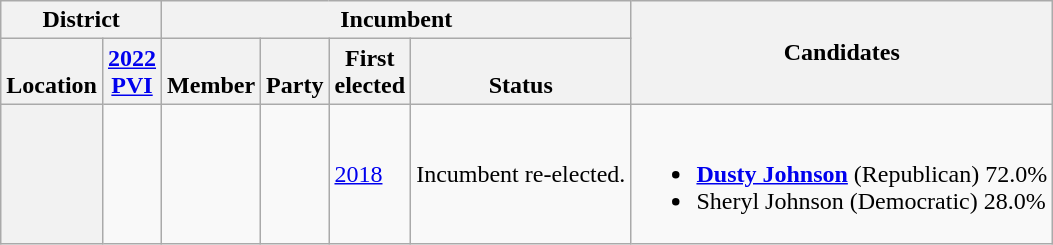<table class="wikitable sortable">
<tr>
<th colspan="2">District</th>
<th colspan="4">Incumbent</th>
<th rowspan="2" class="unsortable">Candidates</th>
</tr>
<tr valign="bottom">
<th>Location</th>
<th><a href='#'>2022<br>PVI</a></th>
<th>Member</th>
<th>Party</th>
<th>First<br>elected</th>
<th>Status</th>
</tr>
<tr>
<th></th>
<td></td>
<td></td>
<td></td>
<td><a href='#'>2018</a></td>
<td>Incumbent re-elected.</td>
<td nowrap=""><br><ul><li> <strong><a href='#'>Dusty Johnson</a></strong> (Republican) 72.0%</li><li>Sheryl Johnson (Democratic) 28.0%</li></ul></td>
</tr>
</table>
